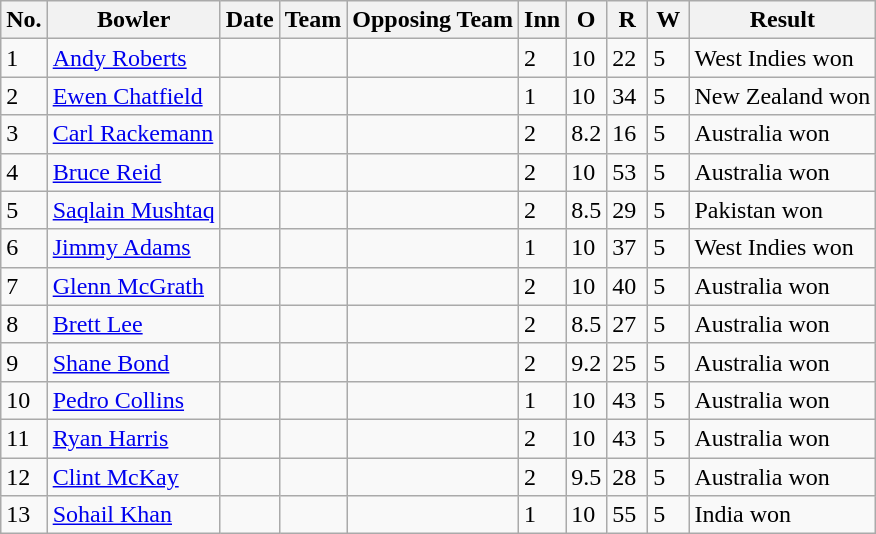<table class="wikitable sortable">
<tr>
<th>No.</th>
<th>Bowler</th>
<th>Date</th>
<th>Team</th>
<th>Opposing Team</th>
<th scope="col" style="width:20px;">Inn</th>
<th scope="col" style="width:20px;">O</th>
<th scope="col" style="width:20px;">R</th>
<th scope="col" style="width:20px;">W</th>
<th>Result</th>
</tr>
<tr>
<td>1</td>
<td><a href='#'>Andy Roberts</a></td>
<td></td>
<td></td>
<td></td>
<td>2</td>
<td>10</td>
<td>22</td>
<td>5</td>
<td>West Indies won</td>
</tr>
<tr>
<td>2</td>
<td><a href='#'>Ewen Chatfield</a></td>
<td></td>
<td></td>
<td></td>
<td>1</td>
<td>10</td>
<td>34</td>
<td>5</td>
<td>New Zealand won</td>
</tr>
<tr>
<td>3</td>
<td><a href='#'>Carl Rackemann</a></td>
<td></td>
<td></td>
<td></td>
<td>2</td>
<td>8.2</td>
<td>16</td>
<td>5</td>
<td>Australia won</td>
</tr>
<tr>
<td>4</td>
<td><a href='#'>Bruce Reid</a></td>
<td></td>
<td></td>
<td></td>
<td>2</td>
<td>10</td>
<td>53</td>
<td>5</td>
<td>Australia won</td>
</tr>
<tr>
<td>5</td>
<td><a href='#'>Saqlain Mushtaq</a></td>
<td></td>
<td></td>
<td></td>
<td>2</td>
<td>8.5</td>
<td>29</td>
<td>5</td>
<td>Pakistan won</td>
</tr>
<tr>
<td>6</td>
<td><a href='#'>Jimmy Adams</a></td>
<td></td>
<td></td>
<td></td>
<td>1</td>
<td>10</td>
<td>37</td>
<td>5</td>
<td>West Indies won</td>
</tr>
<tr>
<td>7</td>
<td><a href='#'>Glenn McGrath</a></td>
<td></td>
<td></td>
<td></td>
<td>2</td>
<td>10</td>
<td>40</td>
<td>5</td>
<td>Australia won</td>
</tr>
<tr>
<td>8</td>
<td><a href='#'>Brett Lee</a></td>
<td></td>
<td></td>
<td></td>
<td>2</td>
<td>8.5</td>
<td>27</td>
<td>5</td>
<td>Australia won</td>
</tr>
<tr>
<td>9</td>
<td><a href='#'>Shane Bond</a></td>
<td></td>
<td></td>
<td></td>
<td>2</td>
<td>9.2</td>
<td>25</td>
<td>5</td>
<td>Australia won</td>
</tr>
<tr>
<td>10</td>
<td><a href='#'>Pedro Collins</a></td>
<td></td>
<td></td>
<td></td>
<td>1</td>
<td>10</td>
<td>43</td>
<td>5</td>
<td>Australia won</td>
</tr>
<tr>
<td>11</td>
<td><a href='#'>Ryan Harris</a></td>
<td></td>
<td></td>
<td></td>
<td>2</td>
<td>10</td>
<td>43</td>
<td>5</td>
<td>Australia won</td>
</tr>
<tr>
<td>12</td>
<td><a href='#'>Clint McKay</a></td>
<td></td>
<td></td>
<td></td>
<td>2</td>
<td>9.5</td>
<td>28</td>
<td>5</td>
<td>Australia won</td>
</tr>
<tr>
<td>13</td>
<td><a href='#'>Sohail Khan</a></td>
<td></td>
<td></td>
<td></td>
<td>1</td>
<td>10</td>
<td>55</td>
<td>5</td>
<td>India won</td>
</tr>
</table>
